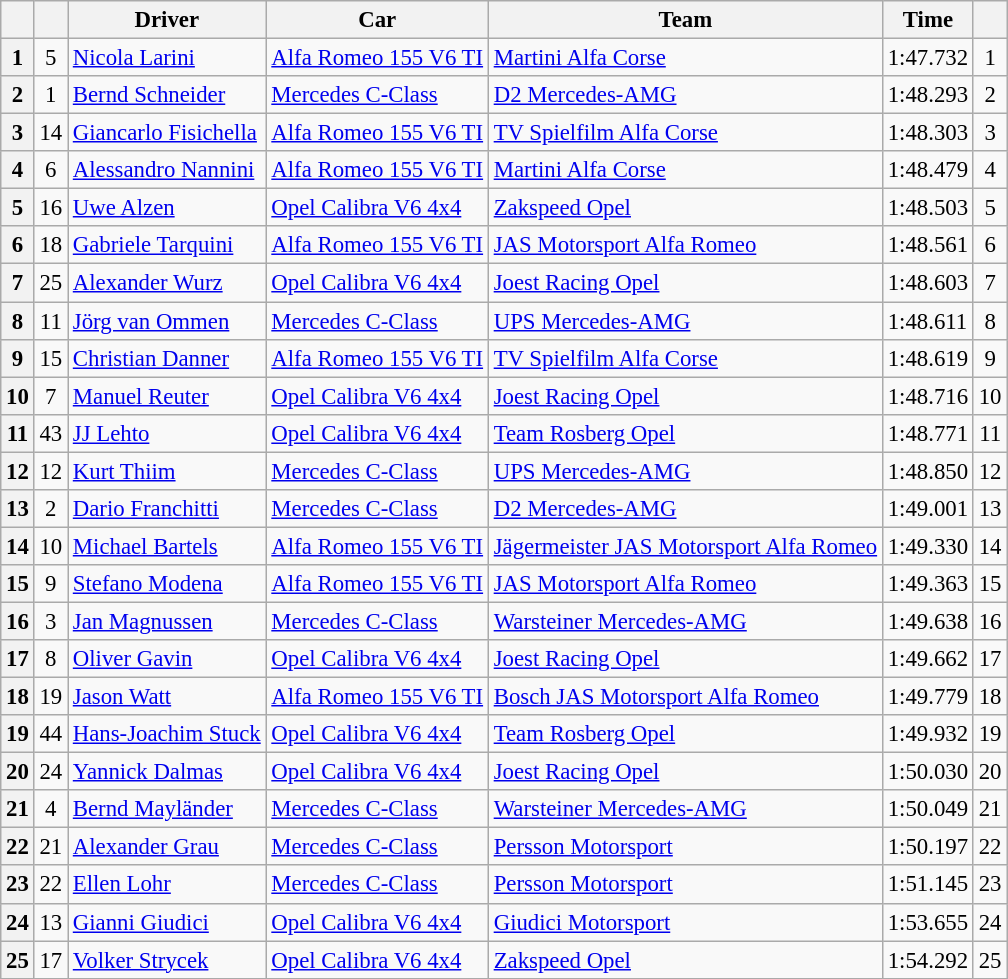<table class="wikitable sortable" style="font-size:95%">
<tr>
<th></th>
<th></th>
<th>Driver</th>
<th>Car</th>
<th>Team</th>
<th>Time</th>
<th></th>
</tr>
<tr>
<th>1</th>
<td align=center>5</td>
<td> <a href='#'>Nicola Larini</a></td>
<td><a href='#'>Alfa Romeo 155 V6 TI</a></td>
<td> <a href='#'>Martini Alfa Corse</a></td>
<td>1:47.732</td>
<td align=center>1</td>
</tr>
<tr>
<th>2</th>
<td align=center>1</td>
<td> <a href='#'>Bernd Schneider</a></td>
<td><a href='#'>Mercedes C-Class</a></td>
<td> <a href='#'>D2 Mercedes-AMG</a></td>
<td>1:48.293</td>
<td align=center>2</td>
</tr>
<tr>
<th>3</th>
<td align=center>14</td>
<td> <a href='#'>Giancarlo Fisichella</a></td>
<td><a href='#'>Alfa Romeo 155 V6 TI</a></td>
<td> <a href='#'>TV Spielfilm Alfa Corse</a></td>
<td>1:48.303</td>
<td align=center>3</td>
</tr>
<tr>
<th>4</th>
<td align=center>6</td>
<td> <a href='#'>Alessandro Nannini</a></td>
<td><a href='#'>Alfa Romeo 155 V6 TI</a></td>
<td> <a href='#'>Martini Alfa Corse</a></td>
<td>1:48.479</td>
<td align=center>4</td>
</tr>
<tr>
<th>5</th>
<td align=center>16</td>
<td> <a href='#'>Uwe Alzen</a></td>
<td><a href='#'>Opel Calibra V6 4x4</a></td>
<td> <a href='#'>Zakspeed Opel</a></td>
<td>1:48.503</td>
<td align=center>5</td>
</tr>
<tr>
<th>6</th>
<td align=center>18</td>
<td> <a href='#'>Gabriele Tarquini</a></td>
<td><a href='#'>Alfa Romeo 155 V6 TI</a></td>
<td> <a href='#'>JAS Motorsport Alfa Romeo</a></td>
<td>1:48.561</td>
<td align=center>6</td>
</tr>
<tr>
<th>7</th>
<td align=center>25</td>
<td> <a href='#'>Alexander Wurz</a></td>
<td><a href='#'>Opel Calibra V6 4x4</a></td>
<td> <a href='#'>Joest Racing Opel</a></td>
<td>1:48.603</td>
<td align=center>7</td>
</tr>
<tr>
<th>8</th>
<td align=center>11</td>
<td> <a href='#'>Jörg van Ommen</a></td>
<td><a href='#'>Mercedes C-Class</a></td>
<td> <a href='#'>UPS Mercedes-AMG</a></td>
<td>1:48.611</td>
<td align=center>8</td>
</tr>
<tr>
<th>9</th>
<td align=center>15</td>
<td> <a href='#'>Christian Danner</a></td>
<td><a href='#'>Alfa Romeo 155 V6 TI</a></td>
<td> <a href='#'>TV Spielfilm Alfa Corse</a></td>
<td>1:48.619</td>
<td align=center>9</td>
</tr>
<tr>
<th>10</th>
<td align=center>7</td>
<td> <a href='#'>Manuel Reuter</a></td>
<td><a href='#'>Opel Calibra V6 4x4</a></td>
<td> <a href='#'>Joest Racing Opel</a></td>
<td>1:48.716</td>
<td align=center>10</td>
</tr>
<tr>
<th>11</th>
<td align=center>43</td>
<td> <a href='#'>JJ Lehto</a></td>
<td><a href='#'>Opel Calibra V6 4x4</a></td>
<td> <a href='#'>Team Rosberg Opel</a></td>
<td>1:48.771</td>
<td align=center>11</td>
</tr>
<tr>
<th>12</th>
<td align=center>12</td>
<td> <a href='#'>Kurt Thiim</a></td>
<td><a href='#'>Mercedes C-Class</a></td>
<td> <a href='#'>UPS Mercedes-AMG</a></td>
<td>1:48.850</td>
<td align=center>12</td>
</tr>
<tr>
<th>13</th>
<td align=center>2</td>
<td> <a href='#'>Dario Franchitti</a></td>
<td><a href='#'>Mercedes C-Class</a></td>
<td> <a href='#'>D2 Mercedes-AMG</a></td>
<td>1:49.001</td>
<td align=center>13</td>
</tr>
<tr>
<th>14</th>
<td align=center>10</td>
<td> <a href='#'>Michael Bartels</a></td>
<td><a href='#'>Alfa Romeo 155 V6 TI</a></td>
<td> <a href='#'>Jägermeister JAS Motorsport Alfa Romeo</a></td>
<td>1:49.330</td>
<td align=center>14</td>
</tr>
<tr>
<th>15</th>
<td align=center>9</td>
<td> <a href='#'>Stefano Modena</a></td>
<td><a href='#'>Alfa Romeo 155 V6 TI</a></td>
<td> <a href='#'>JAS Motorsport Alfa Romeo</a></td>
<td>1:49.363</td>
<td align=center>15</td>
</tr>
<tr>
<th>16</th>
<td align=center>3</td>
<td> <a href='#'>Jan Magnussen</a></td>
<td><a href='#'>Mercedes C-Class</a></td>
<td> <a href='#'>Warsteiner Mercedes-AMG</a></td>
<td>1:49.638</td>
<td align=center>16</td>
</tr>
<tr>
<th>17</th>
<td align=center>8</td>
<td> <a href='#'>Oliver Gavin</a></td>
<td><a href='#'>Opel Calibra V6 4x4</a></td>
<td> <a href='#'>Joest Racing Opel</a></td>
<td>1:49.662</td>
<td align=center>17</td>
</tr>
<tr>
<th>18</th>
<td align=center>19</td>
<td> <a href='#'>Jason Watt</a></td>
<td><a href='#'>Alfa Romeo 155 V6 TI</a></td>
<td> <a href='#'>Bosch JAS Motorsport Alfa Romeo</a></td>
<td>1:49.779</td>
<td align=center>18</td>
</tr>
<tr>
<th>19</th>
<td align=center>44</td>
<td> <a href='#'>Hans-Joachim Stuck</a></td>
<td><a href='#'>Opel Calibra V6 4x4</a></td>
<td> <a href='#'>Team Rosberg Opel</a></td>
<td>1:49.932</td>
<td align=center>19</td>
</tr>
<tr>
<th>20</th>
<td align=center>24</td>
<td> <a href='#'>Yannick Dalmas</a></td>
<td><a href='#'>Opel Calibra V6 4x4</a></td>
<td> <a href='#'>Joest Racing Opel</a></td>
<td>1:50.030</td>
<td align=center>20</td>
</tr>
<tr>
<th>21</th>
<td align=center>4</td>
<td> <a href='#'>Bernd Mayländer</a></td>
<td><a href='#'>Mercedes C-Class</a></td>
<td> <a href='#'>Warsteiner Mercedes-AMG</a></td>
<td>1:50.049</td>
<td align=center>21</td>
</tr>
<tr>
<th>22</th>
<td align=center>21</td>
<td> <a href='#'>Alexander Grau</a></td>
<td><a href='#'>Mercedes C-Class</a></td>
<td> <a href='#'>Persson Motorsport</a></td>
<td>1:50.197</td>
<td align=center>22</td>
</tr>
<tr>
<th>23</th>
<td align=center>22</td>
<td> <a href='#'>Ellen Lohr</a></td>
<td><a href='#'>Mercedes C-Class</a></td>
<td> <a href='#'>Persson Motorsport</a></td>
<td>1:51.145</td>
<td align=center>23</td>
</tr>
<tr>
<th>24</th>
<td align=center>13</td>
<td> <a href='#'>Gianni Giudici</a></td>
<td><a href='#'>Opel Calibra V6 4x4</a></td>
<td> <a href='#'>Giudici Motorsport</a></td>
<td>1:53.655</td>
<td align=center>24</td>
</tr>
<tr>
<th>25</th>
<td align=center>17</td>
<td> <a href='#'>Volker Strycek</a></td>
<td><a href='#'>Opel Calibra V6 4x4</a></td>
<td> <a href='#'>Zakspeed Opel</a></td>
<td>1:54.292</td>
<td align=center>25</td>
</tr>
<tr>
</tr>
</table>
